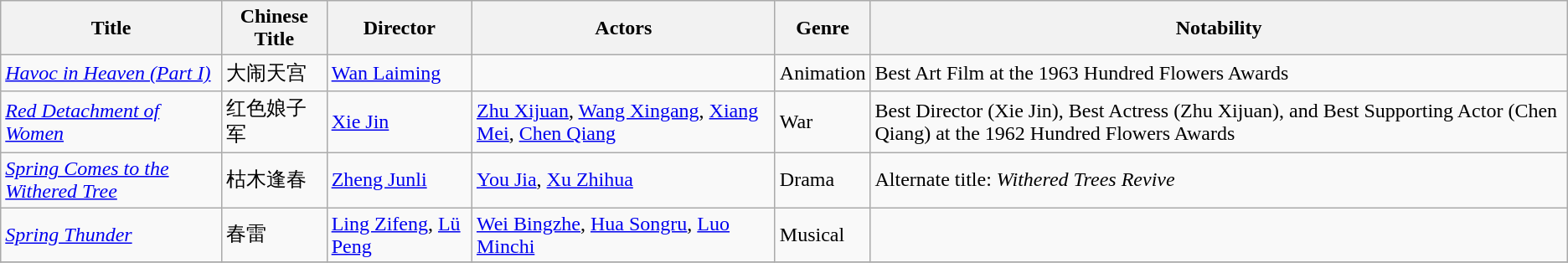<table class="wikitable">
<tr>
<th>Title</th>
<th>Chinese Title</th>
<th>Director</th>
<th>Actors</th>
<th>Genre</th>
<th>Notability</th>
</tr>
<tr>
<td><em><a href='#'>Havoc in Heaven (Part I)</a></em></td>
<td>大闹天宫</td>
<td><a href='#'>Wan Laiming</a></td>
<td></td>
<td>Animation</td>
<td>Best Art Film at the 1963 Hundred Flowers Awards</td>
</tr>
<tr>
<td><em><a href='#'>Red Detachment of Women</a></em></td>
<td>红色娘子军</td>
<td><a href='#'>Xie Jin</a></td>
<td><a href='#'>Zhu Xijuan</a>, <a href='#'>Wang Xingang</a>, <a href='#'>Xiang Mei</a>, <a href='#'>Chen Qiang</a></td>
<td>War</td>
<td>Best Director (Xie Jin), Best Actress (Zhu Xijuan), and Best Supporting Actor (Chen Qiang) at the 1962 Hundred Flowers Awards</td>
</tr>
<tr>
<td><em><a href='#'>Spring Comes to the Withered Tree</a></em></td>
<td>枯木逢春</td>
<td><a href='#'>Zheng Junli</a></td>
<td><a href='#'>You Jia</a>, <a href='#'>Xu Zhihua</a></td>
<td>Drama</td>
<td>Alternate title: <em>Withered Trees Revive</em></td>
</tr>
<tr>
<td><em><a href='#'>Spring Thunder</a></em></td>
<td>春雷</td>
<td><a href='#'>Ling Zifeng</a>, <a href='#'>Lü Peng</a></td>
<td><a href='#'>Wei Bingzhe</a>, <a href='#'>Hua Songru</a>, <a href='#'>Luo Minchi</a></td>
<td>Musical</td>
<td></td>
</tr>
<tr>
</tr>
</table>
